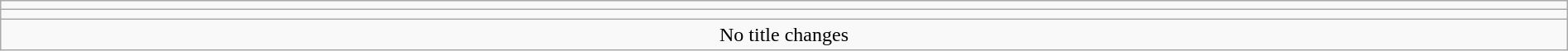<table class="wikitable" style="text-align:center; width:100%;">
<tr>
<td colspan=5></td>
</tr>
<tr>
<td colspan=5><strong></strong></td>
</tr>
<tr>
<td colspan="5">No title changes</td>
</tr>
</table>
